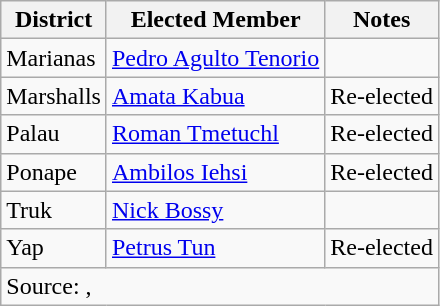<table class=wikitable>
<tr>
<th>District</th>
<th>Elected Member</th>
<th>Notes</th>
</tr>
<tr>
<td>Marianas</td>
<td><a href='#'>Pedro Agulto Tenorio</a></td>
<td></td>
</tr>
<tr>
<td>Marshalls</td>
<td><a href='#'>Amata Kabua</a></td>
<td>Re-elected</td>
</tr>
<tr>
<td>Palau</td>
<td><a href='#'>Roman Tmetuchl</a></td>
<td>Re-elected</td>
</tr>
<tr>
<td>Ponape</td>
<td><a href='#'>Ambilos Iehsi</a></td>
<td>Re-elected</td>
</tr>
<tr>
<td>Truk</td>
<td><a href='#'>Nick Bossy</a></td>
<td></td>
</tr>
<tr>
<td>Yap</td>
<td><a href='#'>Petrus Tun</a></td>
<td>Re-elected</td>
</tr>
<tr>
<td colspan=3>Source: , </td>
</tr>
</table>
